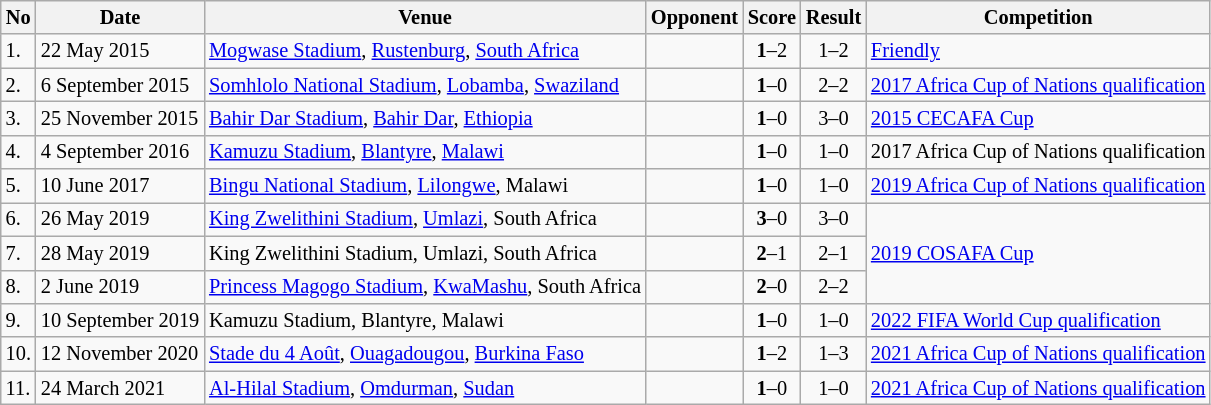<table class="wikitable" style="font-size:85%;">
<tr>
<th>No</th>
<th>Date</th>
<th>Venue</th>
<th>Opponent</th>
<th>Score</th>
<th>Result</th>
<th>Competition</th>
</tr>
<tr>
<td>1.</td>
<td>22 May 2015</td>
<td><a href='#'>Mogwase Stadium</a>, <a href='#'>Rustenburg</a>, <a href='#'>South Africa</a></td>
<td></td>
<td align=center><strong>1</strong>–2</td>
<td align=center>1–2</td>
<td><a href='#'>Friendly</a></td>
</tr>
<tr>
<td>2.</td>
<td>6 September 2015</td>
<td><a href='#'>Somhlolo National Stadium</a>, <a href='#'>Lobamba</a>, <a href='#'>Swaziland</a></td>
<td></td>
<td align=center><strong>1</strong>–0</td>
<td align=center>2–2</td>
<td><a href='#'>2017 Africa Cup of Nations qualification</a></td>
</tr>
<tr>
<td>3.</td>
<td>25 November 2015</td>
<td><a href='#'>Bahir Dar Stadium</a>, <a href='#'>Bahir Dar</a>, <a href='#'>Ethiopia</a></td>
<td></td>
<td align=center><strong>1</strong>–0</td>
<td align=center>3–0</td>
<td><a href='#'>2015 CECAFA Cup</a></td>
</tr>
<tr>
<td>4.</td>
<td>4 September 2016</td>
<td><a href='#'>Kamuzu Stadium</a>, <a href='#'>Blantyre</a>, <a href='#'>Malawi</a></td>
<td></td>
<td align=center><strong>1</strong>–0</td>
<td align=center>1–0</td>
<td>2017 Africa Cup of Nations qualification</td>
</tr>
<tr>
<td>5.</td>
<td>10 June 2017</td>
<td><a href='#'>Bingu National Stadium</a>, <a href='#'>Lilongwe</a>, Malawi</td>
<td></td>
<td align=center><strong>1</strong>–0</td>
<td align=center>1–0</td>
<td><a href='#'>2019 Africa Cup of Nations qualification</a></td>
</tr>
<tr>
<td>6.</td>
<td>26 May 2019</td>
<td><a href='#'>King Zwelithini Stadium</a>, <a href='#'>Umlazi</a>, South Africa</td>
<td></td>
<td align=center><strong>3</strong>–0</td>
<td align=center>3–0</td>
<td rowspan=3><a href='#'>2019 COSAFA Cup</a></td>
</tr>
<tr>
<td>7.</td>
<td>28 May 2019</td>
<td>King Zwelithini Stadium, Umlazi, South Africa</td>
<td></td>
<td align=center><strong>2</strong>–1</td>
<td align=center>2–1</td>
</tr>
<tr>
<td>8.</td>
<td>2 June 2019</td>
<td><a href='#'>Princess Magogo Stadium</a>, <a href='#'>KwaMashu</a>, South Africa</td>
<td></td>
<td align=center><strong>2</strong>–0</td>
<td align=center>2–2 </td>
</tr>
<tr>
<td>9.</td>
<td>10 September 2019</td>
<td>Kamuzu Stadium, Blantyre, Malawi</td>
<td></td>
<td align=center><strong>1</strong>–0</td>
<td align=center>1–0</td>
<td><a href='#'>2022 FIFA World Cup qualification</a></td>
</tr>
<tr>
<td>10.</td>
<td>12 November 2020</td>
<td><a href='#'>Stade du 4 Août</a>, <a href='#'>Ouagadougou</a>, <a href='#'>Burkina Faso</a></td>
<td></td>
<td align=center><strong>1</strong>–2</td>
<td align=center>1–3</td>
<td><a href='#'>2021 Africa Cup of Nations qualification</a></td>
</tr>
<tr>
<td>11.</td>
<td>24 March 2021</td>
<td><a href='#'>Al-Hilal Stadium</a>, <a href='#'>Omdurman</a>, <a href='#'>Sudan</a></td>
<td></td>
<td align=center><strong>1</strong>–0</td>
<td align=center>1–0</td>
<td><a href='#'>2021 Africa Cup of Nations qualification</a></td>
</tr>
</table>
